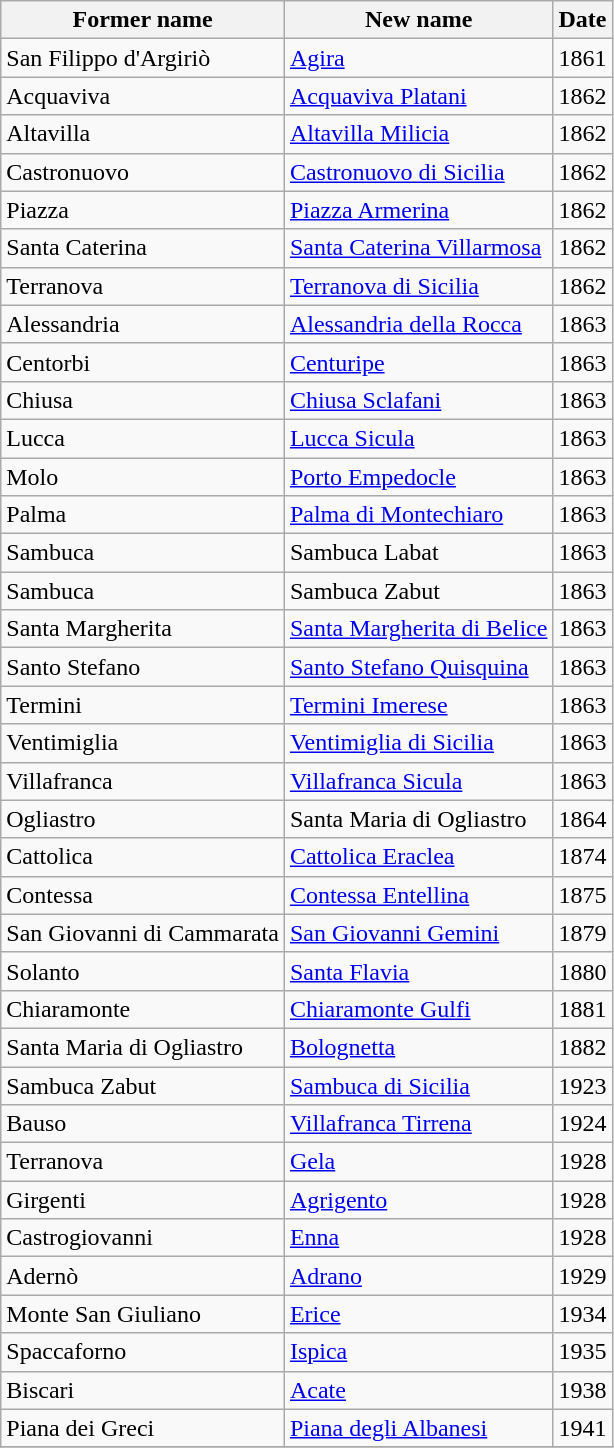<table class="wikitable sortable">
<tr>
<th>Former name</th>
<th>New name</th>
<th>Date</th>
</tr>
<tr>
<td>San Filippo d'Argiriò</td>
<td><a href='#'>Agira</a></td>
<td>1861</td>
</tr>
<tr>
<td>Acquaviva</td>
<td><a href='#'>Acquaviva Platani</a></td>
<td>1862</td>
</tr>
<tr>
<td>Altavilla</td>
<td><a href='#'>Altavilla Milicia</a></td>
<td>1862</td>
</tr>
<tr>
<td>Castronuovo</td>
<td><a href='#'>Castronuovo di Sicilia</a></td>
<td>1862</td>
</tr>
<tr>
<td>Piazza</td>
<td><a href='#'>Piazza Armerina</a></td>
<td>1862</td>
</tr>
<tr>
<td>Santa Caterina</td>
<td><a href='#'>Santa Caterina Villarmosa</a></td>
<td>1862</td>
</tr>
<tr>
<td>Terranova</td>
<td><a href='#'>Terranova di Sicilia</a></td>
<td>1862</td>
</tr>
<tr>
<td>Alessandria</td>
<td><a href='#'>Alessandria della Rocca</a></td>
<td>1863</td>
</tr>
<tr>
<td>Centorbi</td>
<td><a href='#'>Centuripe</a></td>
<td>1863</td>
</tr>
<tr>
<td>Chiusa</td>
<td><a href='#'>Chiusa Sclafani</a></td>
<td>1863</td>
</tr>
<tr>
<td>Lucca</td>
<td><a href='#'>Lucca Sicula</a></td>
<td>1863</td>
</tr>
<tr>
<td>Molo</td>
<td><a href='#'>Porto Empedocle</a></td>
<td>1863</td>
</tr>
<tr>
<td>Palma</td>
<td><a href='#'>Palma di Montechiaro</a></td>
<td>1863</td>
</tr>
<tr>
<td>Sambuca</td>
<td>Sambuca Labat</td>
<td>1863</td>
</tr>
<tr>
<td>Sambuca</td>
<td>Sambuca Zabut</td>
<td>1863</td>
</tr>
<tr>
<td>Santa Margherita</td>
<td><a href='#'>Santa Margherita di Belice</a></td>
<td>1863</td>
</tr>
<tr>
<td>Santo Stefano</td>
<td><a href='#'>Santo Stefano Quisquina</a></td>
<td>1863</td>
</tr>
<tr>
<td>Termini</td>
<td><a href='#'>Termini Imerese</a></td>
<td>1863</td>
</tr>
<tr>
<td>Ventimiglia</td>
<td><a href='#'>Ventimiglia di Sicilia</a></td>
<td>1863</td>
</tr>
<tr>
<td>Villafranca</td>
<td><a href='#'>Villafranca Sicula</a></td>
<td>1863</td>
</tr>
<tr>
<td>Ogliastro</td>
<td>Santa Maria di Ogliastro</td>
<td>1864</td>
</tr>
<tr>
<td>Cattolica</td>
<td><a href='#'>Cattolica Eraclea</a></td>
<td>1874</td>
</tr>
<tr>
<td>Contessa</td>
<td><a href='#'>Contessa Entellina</a></td>
<td>1875</td>
</tr>
<tr>
<td>San Giovanni di Cammarata</td>
<td><a href='#'>San Giovanni Gemini</a></td>
<td>1879</td>
</tr>
<tr>
<td>Solanto</td>
<td><a href='#'>Santa Flavia</a></td>
<td>1880</td>
</tr>
<tr>
<td>Chiaramonte</td>
<td><a href='#'>Chiaramonte Gulfi</a></td>
<td>1881</td>
</tr>
<tr>
<td>Santa Maria di Ogliastro</td>
<td><a href='#'>Bolognetta</a></td>
<td>1882</td>
</tr>
<tr>
<td>Sambuca Zabut</td>
<td><a href='#'>Sambuca di Sicilia</a></td>
<td>1923</td>
</tr>
<tr>
<td>Bauso</td>
<td><a href='#'>Villafranca Tirrena</a></td>
<td>1924</td>
</tr>
<tr>
<td>Terranova</td>
<td><a href='#'>Gela</a></td>
<td>1928</td>
</tr>
<tr>
<td>Girgenti</td>
<td><a href='#'>Agrigento</a></td>
<td>1928</td>
</tr>
<tr>
<td>Castrogiovanni</td>
<td><a href='#'>Enna</a></td>
<td>1928</td>
</tr>
<tr>
<td>Adernò</td>
<td><a href='#'>Adrano</a></td>
<td>1929</td>
</tr>
<tr>
<td>Monte San Giuliano</td>
<td><a href='#'>Erice</a></td>
<td>1934</td>
</tr>
<tr>
<td>Spaccaforno</td>
<td><a href='#'>Ispica</a></td>
<td>1935</td>
</tr>
<tr>
<td>Biscari</td>
<td><a href='#'>Acate</a></td>
<td>1938</td>
</tr>
<tr>
<td>Piana dei Greci</td>
<td><a href='#'>Piana degli Albanesi</a></td>
<td>1941</td>
</tr>
<tr>
</tr>
</table>
